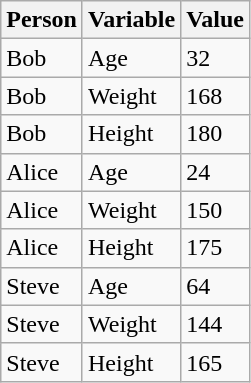<table class="wikitable">
<tr>
<th>Person</th>
<th>Variable</th>
<th>Value</th>
</tr>
<tr>
<td>Bob</td>
<td>Age</td>
<td>32</td>
</tr>
<tr>
<td>Bob</td>
<td>Weight</td>
<td>168</td>
</tr>
<tr>
<td>Bob</td>
<td>Height</td>
<td>180</td>
</tr>
<tr>
<td>Alice</td>
<td>Age</td>
<td>24</td>
</tr>
<tr>
<td>Alice</td>
<td>Weight</td>
<td>150</td>
</tr>
<tr>
<td>Alice</td>
<td>Height</td>
<td>175</td>
</tr>
<tr>
<td>Steve</td>
<td>Age</td>
<td>64</td>
</tr>
<tr>
<td>Steve</td>
<td>Weight</td>
<td>144</td>
</tr>
<tr>
<td>Steve</td>
<td>Height</td>
<td>165</td>
</tr>
</table>
